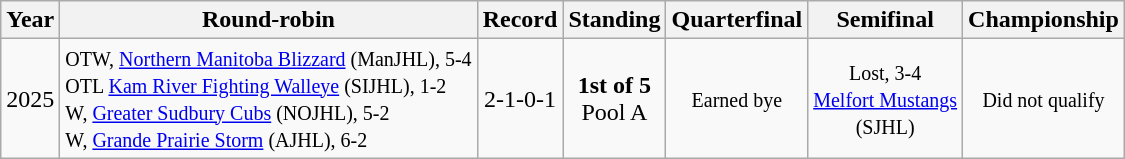<table class="wikitable" style="text-align:center;">
<tr>
<th>Year</th>
<th>Round-robin</th>
<th>Record</th>
<th>Standing</th>
<th>Quarterfinal</th>
<th>Semifinal</th>
<th>Championship</th>
</tr>
<tr>
<td>2025</td>
<td align=left><small>OTW, <a href='#'>Northern Manitoba Blizzard</a> (ManJHL), 5-4<br>OTL <a href='#'>Kam River Fighting Walleye</a> (SIJHL), 1-2<br>W, <a href='#'>Greater Sudbury Cubs</a> (NOJHL), 5-2<br>W, <a href='#'>Grande Prairie Storm</a> (AJHL), 6-2</small></td>
<td>2-1-0-1</td>
<td><strong>1st of 5</strong> <br>Pool A</td>
<td><small>Earned bye </small></td>
<td><small>Lost, 3-4<br><a href='#'>Melfort Mustangs</a><br>(SJHL)</small></td>
<td><small>Did not qualify </small></td>
</tr>
</table>
